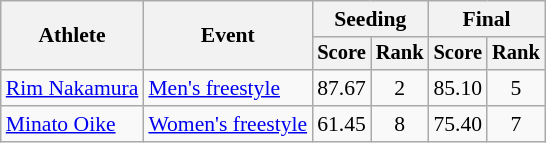<table class=wikitable style=font-size:90%;text-align:center>
<tr>
<th rowspan=2>Athlete</th>
<th rowspan=2>Event</th>
<th colspan=2>Seeding</th>
<th colspan=2>Final</th>
</tr>
<tr style=font-size:95%>
<th>Score</th>
<th>Rank</th>
<th>Score</th>
<th>Rank</th>
</tr>
<tr>
<td align=left><a href='#'>Rim Nakamura</a></td>
<td align=left><a href='#'>Men's freestyle</a></td>
<td>87.67</td>
<td>2</td>
<td>85.10</td>
<td>5</td>
</tr>
<tr>
<td align=left><a href='#'>Minato Oike</a></td>
<td align=left><a href='#'>Women's freestyle</a></td>
<td>61.45</td>
<td>8</td>
<td>75.40</td>
<td>7</td>
</tr>
</table>
